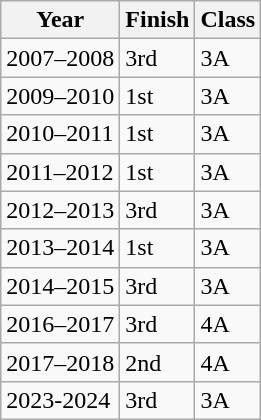<table class="wikitable">
<tr>
<th>Year</th>
<th>Finish</th>
<th>Class</th>
</tr>
<tr>
<td>2007–2008</td>
<td>3rd</td>
<td>3A</td>
</tr>
<tr>
<td>2009–2010</td>
<td>1st</td>
<td>3A</td>
</tr>
<tr>
<td>2010–2011</td>
<td>1st</td>
<td>3A</td>
</tr>
<tr>
<td>2011–2012</td>
<td>1st</td>
<td>3A</td>
</tr>
<tr>
<td>2012–2013</td>
<td>3rd</td>
<td>3A</td>
</tr>
<tr>
<td>2013–2014</td>
<td>1st</td>
<td>3A</td>
</tr>
<tr>
<td>2014–2015</td>
<td>3rd</td>
<td>3A</td>
</tr>
<tr>
<td>2016–2017</td>
<td>3rd</td>
<td>4A</td>
</tr>
<tr>
<td>2017–2018</td>
<td>2nd</td>
<td>4A</td>
</tr>
<tr>
<td>2023-2024</td>
<td>3rd</td>
<td>3A</td>
</tr>
</table>
